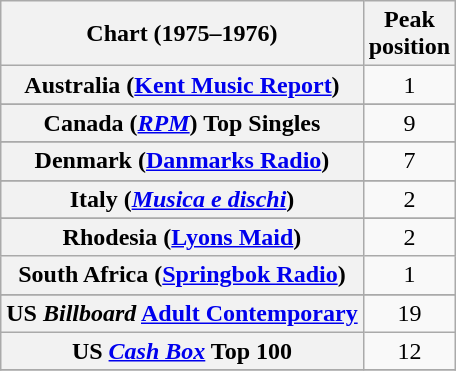<table class="wikitable sortable plainrowheaders" style="text-align:center">
<tr>
<th>Chart (1975–1976)</th>
<th>Peak<br>position</th>
</tr>
<tr>
<th scope="row">Australia (<a href='#'>Kent Music Report</a>)</th>
<td style="text-align:center;">1</td>
</tr>
<tr>
</tr>
<tr>
</tr>
<tr>
</tr>
<tr>
<th scope="row">Canada (<em><a href='#'>RPM</a></em>) Top Singles</th>
<td style="text-align:center;">9</td>
</tr>
<tr>
</tr>
<tr>
<th scope="row">Denmark (<a href='#'>Danmarks Radio</a>)</th>
<td>7</td>
</tr>
<tr>
</tr>
<tr>
<th scope="row">Italy (<em><a href='#'>Musica e dischi</a></em>)</th>
<td>2</td>
</tr>
<tr>
</tr>
<tr>
</tr>
<tr>
</tr>
<tr>
</tr>
<tr>
<th scope="row">Rhodesia (<a href='#'>Lyons Maid</a>)</th>
<td>2</td>
</tr>
<tr>
<th scope="row">South Africa (<a href='#'>Springbok Radio</a>)</th>
<td>1</td>
</tr>
<tr>
</tr>
<tr>
</tr>
<tr>
</tr>
<tr>
<th scope="row">US <em>Billboard</em> <a href='#'>Adult Contemporary</a></th>
<td>19</td>
</tr>
<tr>
<th scope="row">US <a href='#'><em>Cash Box</em></a> Top 100</th>
<td>12</td>
</tr>
<tr>
</tr>
</table>
